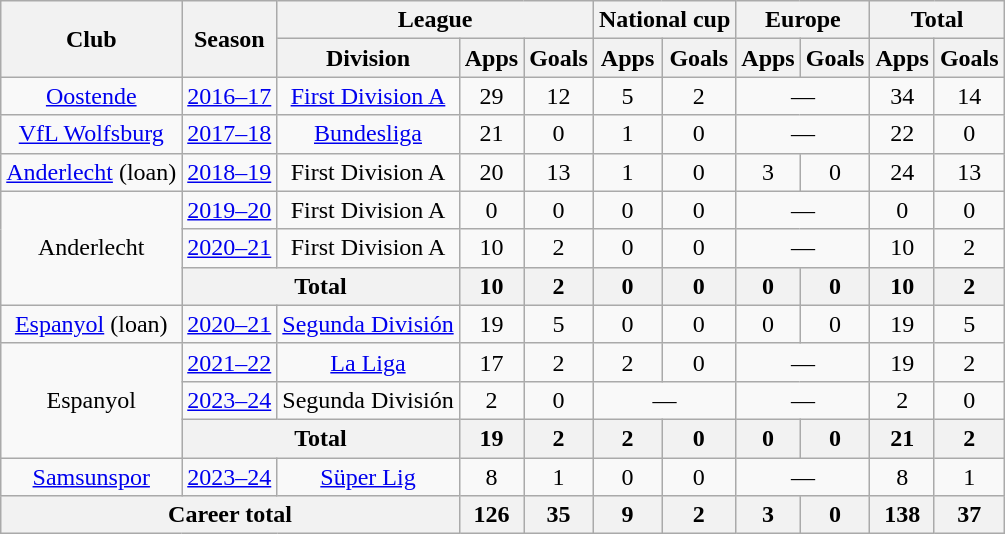<table class="wikitable" style="text-align: center">
<tr>
<th rowspan="2">Club</th>
<th rowspan="2">Season</th>
<th colspan="3">League</th>
<th colspan="2">National cup</th>
<th colspan="2">Europe</th>
<th colspan="2">Total</th>
</tr>
<tr>
<th>Division</th>
<th>Apps</th>
<th>Goals</th>
<th>Apps</th>
<th>Goals</th>
<th>Apps</th>
<th>Goals</th>
<th>Apps</th>
<th>Goals</th>
</tr>
<tr>
<td><a href='#'>Oostende</a></td>
<td><a href='#'>2016–17</a></td>
<td><a href='#'>First Division A</a></td>
<td>29</td>
<td>12</td>
<td>5</td>
<td>2</td>
<td colspan="2">—</td>
<td>34</td>
<td>14</td>
</tr>
<tr>
<td><a href='#'>VfL Wolfsburg</a></td>
<td><a href='#'>2017–18</a></td>
<td><a href='#'>Bundesliga</a></td>
<td>21</td>
<td>0</td>
<td>1</td>
<td>0</td>
<td colspan="2">—</td>
<td>22</td>
<td>0</td>
</tr>
<tr>
<td><a href='#'>Anderlecht</a> (loan)</td>
<td><a href='#'>2018–19</a></td>
<td>First Division A</td>
<td>20</td>
<td>13</td>
<td>1</td>
<td>0</td>
<td>3</td>
<td>0</td>
<td>24</td>
<td>13</td>
</tr>
<tr>
<td rowspan="3">Anderlecht</td>
<td><a href='#'>2019–20</a></td>
<td>First Division A</td>
<td>0</td>
<td>0</td>
<td>0</td>
<td>0</td>
<td colspan="2">—</td>
<td>0</td>
<td>0</td>
</tr>
<tr>
<td><a href='#'>2020–21</a></td>
<td>First Division A</td>
<td>10</td>
<td>2</td>
<td>0</td>
<td>0</td>
<td colspan="2">—</td>
<td>10</td>
<td>2</td>
</tr>
<tr>
<th colspan="2">Total</th>
<th>10</th>
<th>2</th>
<th>0</th>
<th>0</th>
<th>0</th>
<th>0</th>
<th>10</th>
<th>2</th>
</tr>
<tr>
<td><a href='#'>Espanyol</a> (loan)</td>
<td><a href='#'>2020–21</a></td>
<td><a href='#'>Segunda División</a></td>
<td>19</td>
<td>5</td>
<td>0</td>
<td>0</td>
<td>0</td>
<td>0</td>
<td>19</td>
<td>5</td>
</tr>
<tr>
<td rowspan="3">Espanyol</td>
<td><a href='#'>2021–22</a></td>
<td><a href='#'>La Liga</a></td>
<td>17</td>
<td>2</td>
<td>2</td>
<td>0</td>
<td colspan="2">—</td>
<td>19</td>
<td>2</td>
</tr>
<tr>
<td><a href='#'>2023–24</a></td>
<td>Segunda División</td>
<td>2</td>
<td>0</td>
<td colspan="2">—</td>
<td colspan="2">—</td>
<td>2</td>
<td>0</td>
</tr>
<tr>
<th colspan="2">Total</th>
<th>19</th>
<th>2</th>
<th>2</th>
<th>0</th>
<th>0</th>
<th>0</th>
<th>21</th>
<th>2</th>
</tr>
<tr>
<td><a href='#'>Samsunspor</a></td>
<td><a href='#'>2023–24</a></td>
<td><a href='#'>Süper Lig</a></td>
<td>8</td>
<td>1</td>
<td>0</td>
<td>0</td>
<td colspan="2">—</td>
<td>8</td>
<td>1</td>
</tr>
<tr>
<th colspan="3">Career total</th>
<th>126</th>
<th>35</th>
<th>9</th>
<th>2</th>
<th>3</th>
<th>0</th>
<th>138</th>
<th>37</th>
</tr>
</table>
